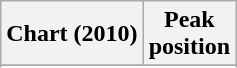<table class="wikitable plainrowheaders sortable" style="text-align: center;">
<tr>
<th>Chart (2010)</th>
<th>Peak<br>position</th>
</tr>
<tr>
</tr>
<tr>
</tr>
</table>
